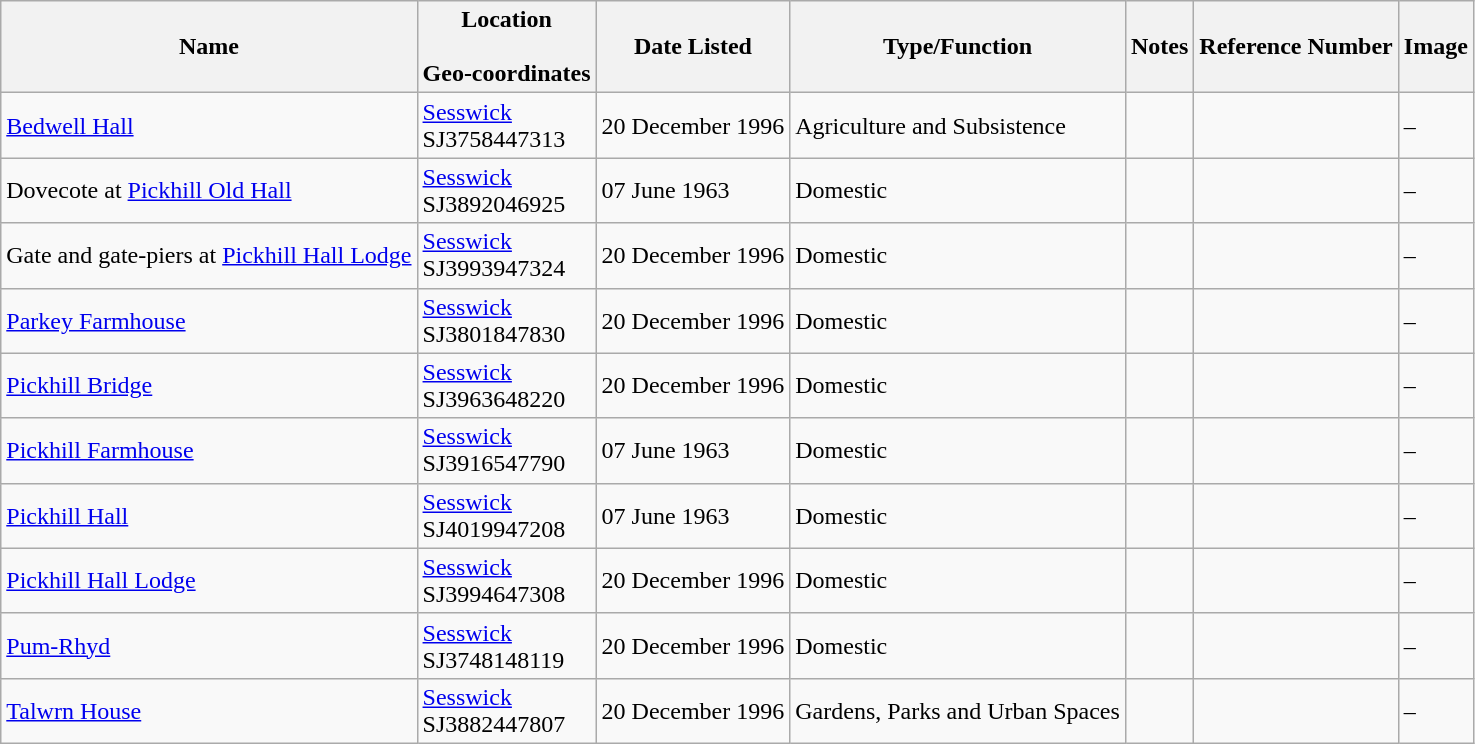<table class="wikitable sortable">
<tr>
<th>Name</th>
<th>Location<br><br>Geo-coordinates</th>
<th>Date Listed</th>
<th>Type/Function</th>
<th>Notes</th>
<th>Reference Number</th>
<th>Image</th>
</tr>
<tr>
<td><a href='#'>Bedwell Hall</a></td>
<td><a href='#'>Sesswick</a><br>SJ3758447313<br></td>
<td>20 December 1996</td>
<td>Agriculture and Subsistence</td>
<td></td>
<td></td>
<td>–</td>
</tr>
<tr>
<td>Dovecote at <a href='#'>Pickhill Old Hall</a></td>
<td><a href='#'>Sesswick</a><br>SJ3892046925<br></td>
<td>07 June 1963</td>
<td>Domestic</td>
<td></td>
<td></td>
<td>–</td>
</tr>
<tr>
<td>Gate and gate-piers at <a href='#'>Pickhill Hall Lodge</a></td>
<td><a href='#'>Sesswick</a><br>SJ3993947324<br></td>
<td>20 December 1996</td>
<td>Domestic</td>
<td></td>
<td></td>
<td>–</td>
</tr>
<tr>
<td><a href='#'>Parkey Farmhouse</a></td>
<td><a href='#'>Sesswick</a><br>SJ3801847830<br></td>
<td>20 December 1996</td>
<td>Domestic</td>
<td></td>
<td></td>
<td>–</td>
</tr>
<tr>
<td><a href='#'>Pickhill Bridge</a></td>
<td><a href='#'>Sesswick</a><br>SJ3963648220<br></td>
<td>20 December 1996</td>
<td>Domestic</td>
<td></td>
<td></td>
<td>–</td>
</tr>
<tr>
<td><a href='#'>Pickhill Farmhouse</a></td>
<td><a href='#'>Sesswick</a><br>SJ3916547790<br></td>
<td>07 June 1963</td>
<td>Domestic</td>
<td></td>
<td></td>
<td>–</td>
</tr>
<tr>
<td><a href='#'>Pickhill Hall</a></td>
<td><a href='#'>Sesswick</a><br>SJ4019947208<br></td>
<td>07 June 1963</td>
<td>Domestic</td>
<td></td>
<td></td>
<td>–</td>
</tr>
<tr>
<td><a href='#'>Pickhill Hall Lodge</a></td>
<td><a href='#'>Sesswick</a><br>SJ3994647308<br></td>
<td>20 December 1996</td>
<td>Domestic</td>
<td></td>
<td></td>
<td>–</td>
</tr>
<tr>
<td><a href='#'>Pum-Rhyd</a></td>
<td><a href='#'>Sesswick</a><br>SJ3748148119<br></td>
<td>20 December 1996</td>
<td>Domestic</td>
<td></td>
<td></td>
<td>–</td>
</tr>
<tr>
<td><a href='#'>Talwrn House</a></td>
<td><a href='#'>Sesswick</a><br>SJ3882447807<br></td>
<td>20 December 1996</td>
<td>Gardens, Parks and Urban Spaces</td>
<td></td>
<td></td>
<td>–</td>
</tr>
</table>
